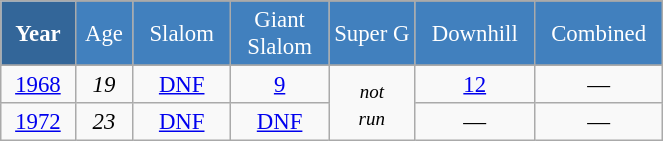<table class="wikitable" style="font-size:95%; text-align:center; border:grey solid 1px; border-collapse:collapse;" width="35%">
<tr style="background-color:#369; color:white;">
<td rowspan="2" colspan="1" width="4%"><strong>Year</strong></td>
</tr>
<tr style="background-color:#4180be; color:white;">
<td width="2%">Age</td>
<td width="5%">Slalom</td>
<td width="5%">Giant<br>Slalom</td>
<td width="5%">Super G</td>
<td width="5%">Downhill</td>
<td width="5%">Combined</td>
</tr>
<tr style="background-color:#8CB2D8; color:white;">
</tr>
<tr>
<td><a href='#'>1968</a></td>
<td><em>19</em></td>
<td><a href='#'>DNF</a></td>
<td><a href='#'>9</a></td>
<td rowspan=2><small><em>not<br>run</em> </small></td>
<td><a href='#'>12</a></td>
<td>—</td>
</tr>
<tr>
<td><a href='#'>1972</a></td>
<td><em>23</em></td>
<td><a href='#'>DNF</a></td>
<td><a href='#'>DNF</a></td>
<td>—</td>
<td>—</td>
</tr>
</table>
